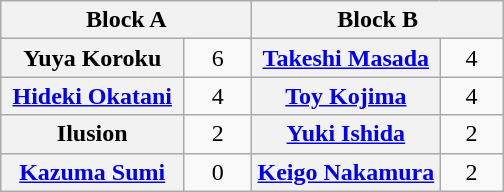<table class="wikitable" style="margin: 1em auto 1em auto;text-align:center">
<tr>
<th colspan="2" style="width:50%">Block A</th>
<th colspan="2" style="width:50%">Block B</th>
</tr>
<tr>
<th>Yuya Koroku</th>
<td style="width:35px">6</td>
<th><a href='#'>Takeshi Masada</a></th>
<td style="width:35px">4</td>
</tr>
<tr>
<th><a href='#'>Hideki Okatani</a></th>
<td>4</td>
<th><a href='#'>Toy Kojima</a></th>
<td>4</td>
</tr>
<tr>
<th>Ilusion</th>
<td>2</td>
<th><a href='#'>Yuki Ishida</a></th>
<td>2</td>
</tr>
<tr>
<th><a href='#'>Kazuma Sumi</a></th>
<td>0</td>
<th><a href='#'>Keigo Nakamura</a></th>
<td>2</td>
</tr>
</table>
